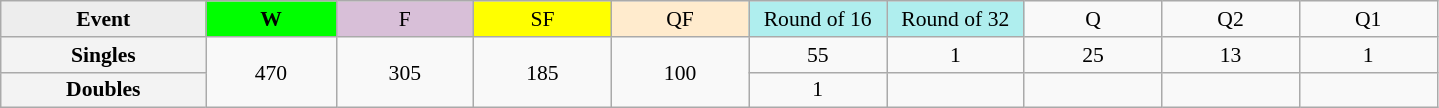<table class=wikitable style=font-size:90%;text-align:center>
<tr>
<td style="width:130px; background:#ededed;"><strong>Event</strong></td>
<td style="width:80px; background:lime;"><strong>W</strong></td>
<td style="width:85px; background:thistle;">F</td>
<td style="width:85px; background:#ff0;">SF</td>
<td style="width:85px; background:#ffebcd;">QF</td>
<td style="width:85px; background:#afeeee;">Round of 16</td>
<td style="width:85px; background:#afeeee;">Round of 32</td>
<td width=85>Q</td>
<td width=85>Q2</td>
<td width=85>Q1</td>
</tr>
<tr>
<th style="background:#f3f3f3;">Singles</th>
<td rowspan=2>470</td>
<td rowspan=2>305</td>
<td rowspan=2>185</td>
<td rowspan=2>100</td>
<td>55</td>
<td>1</td>
<td>25</td>
<td>13</td>
<td>1</td>
</tr>
<tr>
<th style="background:#f3f3f3;">Doubles</th>
<td>1</td>
<td></td>
<td></td>
<td></td>
<td></td>
</tr>
</table>
